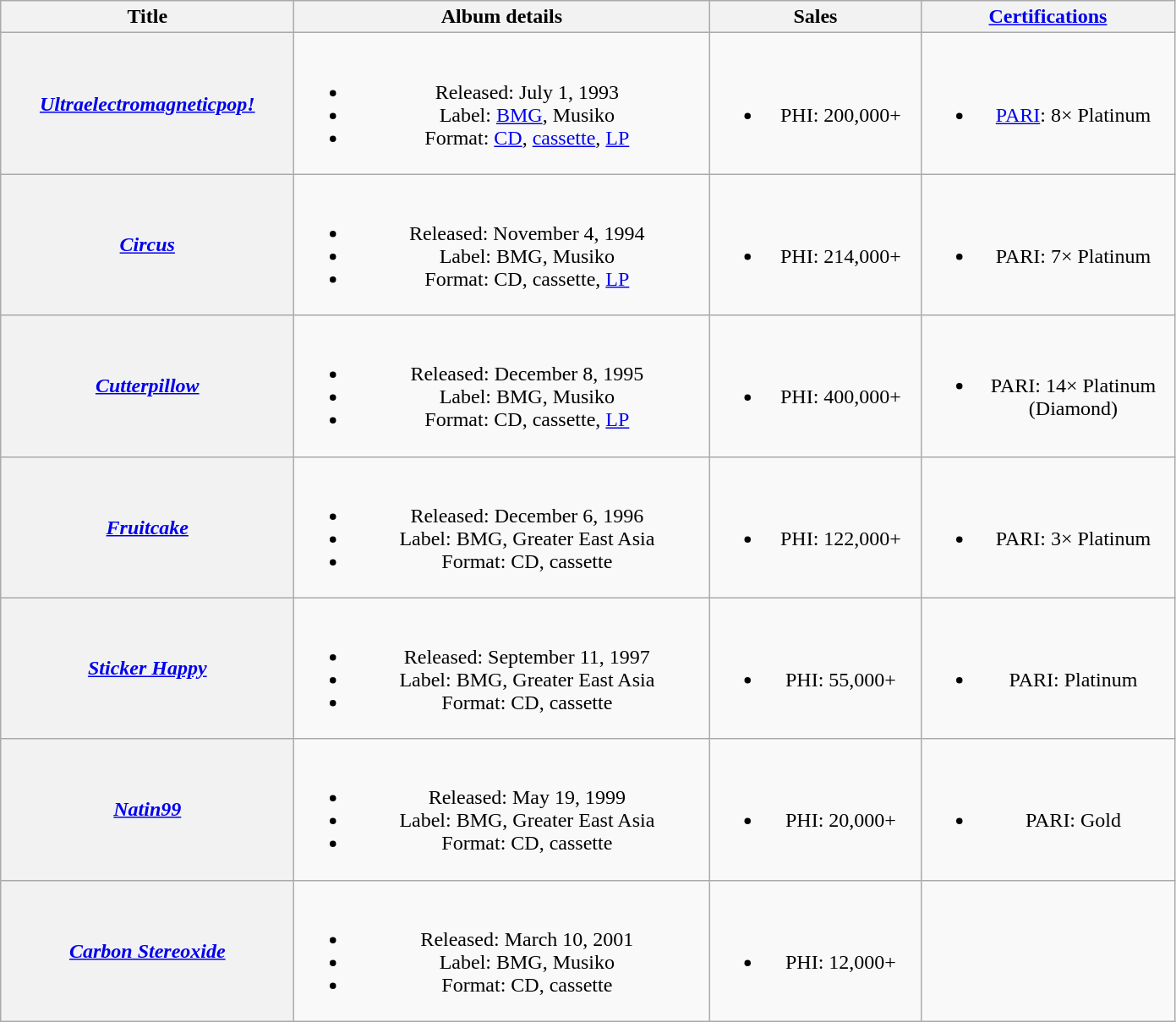<table class="wikitable plainrowheaders" style="text-align:center;">
<tr>
<th style="width:14em;">Title</th>
<th style="width:20em;">Album details</th>
<th style="width:10em;">Sales</th>
<th style="width:12em;"><a href='#'>Certifications</a></th>
</tr>
<tr>
<th scope="row"><em><a href='#'>Ultraelectromagneticpop!</a></em></th>
<td><br><ul><li>Released: July 1, 1993</li><li>Label: <a href='#'>BMG</a>, Musiko</li><li>Format: <a href='#'>CD</a>, <a href='#'>cassette</a>, <a href='#'>LP</a></li></ul></td>
<td><br><ul><li>PHI: 200,000+</li></ul></td>
<td><br><ul><li><a href='#'>PARI</a>: 8× Platinum</li></ul></td>
</tr>
<tr>
<th scope="row"><em><a href='#'>Circus</a></em></th>
<td><br><ul><li>Released: November 4, 1994</li><li>Label: BMG, Musiko</li><li>Format: CD, cassette, <a href='#'>LP</a></li></ul></td>
<td><br><ul><li>PHI: 214,000+</li></ul></td>
<td><br><ul><li>PARI: 7× Platinum</li></ul></td>
</tr>
<tr>
<th scope="row"><em><a href='#'>Cutterpillow</a></em></th>
<td><br><ul><li>Released: December 8, 1995</li><li>Label: BMG, Musiko</li><li>Format: CD, cassette, <a href='#'>LP</a></li></ul></td>
<td><br><ul><li>PHI: 400,000+</li></ul></td>
<td><br><ul><li>PARI: 14× Platinum (Diamond)</li></ul></td>
</tr>
<tr>
<th scope="row"><em><a href='#'>Fruitcake</a></em></th>
<td><br><ul><li>Released: December 6, 1996</li><li>Label: BMG, Greater East Asia</li><li>Format: CD, cassette</li></ul></td>
<td><br><ul><li>PHI: 122,000+</li></ul></td>
<td><br><ul><li>PARI: 3× Platinum</li></ul></td>
</tr>
<tr>
<th scope="row"><em><a href='#'>Sticker Happy</a></em></th>
<td><br><ul><li>Released: September 11, 1997</li><li>Label: BMG, Greater East Asia</li><li>Format: CD, cassette</li></ul></td>
<td><br><ul><li>PHI: 55,000+</li></ul></td>
<td><br><ul><li>PARI: Platinum</li></ul></td>
</tr>
<tr>
<th scope="row"><em><a href='#'>Natin99</a></em></th>
<td><br><ul><li>Released: May 19, 1999</li><li>Label: BMG, Greater East Asia</li><li>Format: CD, cassette</li></ul></td>
<td><br><ul><li>PHI: 20,000+</li></ul></td>
<td><br><ul><li>PARI: Gold</li></ul></td>
</tr>
<tr>
<th scope="row"><em><a href='#'>Carbon Stereoxide</a></em></th>
<td><br><ul><li>Released: March 10, 2001</li><li>Label: BMG, Musiko</li><li>Format: CD, cassette</li></ul></td>
<td><br><ul><li>PHI: 12,000+</li></ul></td>
<td></td>
</tr>
</table>
